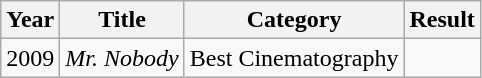<table class="wikitable">
<tr>
<th>Year</th>
<th>Title</th>
<th>Category</th>
<th>Result</th>
</tr>
<tr>
<td>2009</td>
<td><em>Mr. Nobody</em></td>
<td>Best Cinematography</td>
<td></td>
</tr>
</table>
